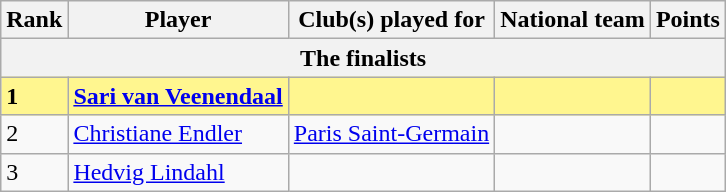<table class="wikitable">
<tr>
<th>Rank</th>
<th>Player</th>
<th>Club(s) played for</th>
<th>National team</th>
<th>Points</th>
</tr>
<tr>
<th colspan="5">The finalists</th>
</tr>
<tr style="background-color: #FFF68F; font-weight: bold;">
<td>1</td>
<td><a href='#'>Sari van Veenendaal</a></td>
<td></td>
<td></td>
<td></td>
</tr>
<tr>
<td>2</td>
<td><a href='#'>Christiane Endler</a></td>
<td> <a href='#'>Paris Saint-Germain</a></td>
<td></td>
<td></td>
</tr>
<tr>
<td>3</td>
<td><a href='#'>Hedvig Lindahl</a></td>
<td></td>
<td></td>
<td></td>
</tr>
</table>
